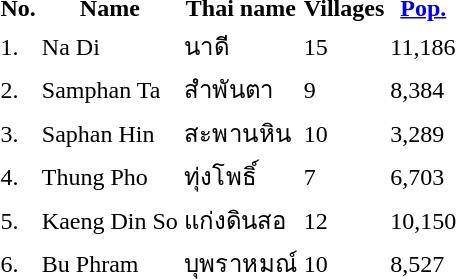<table>
<tr>
<th>No.</th>
<th>Name</th>
<th>Thai name</th>
<th>Villages</th>
<th><a href='#'>Pop.</a></th>
</tr>
<tr>
<td>1.</td>
<td>Na Di</td>
<td>นาดี</td>
<td>15</td>
<td>11,186</td>
<td></td>
</tr>
<tr>
<td>2.</td>
<td>Samphan Ta</td>
<td>สำพันตา</td>
<td>9</td>
<td>8,384</td>
<td></td>
</tr>
<tr>
<td>3.</td>
<td>Saphan Hin</td>
<td>สะพานหิน</td>
<td>10</td>
<td>3,289</td>
<td></td>
</tr>
<tr>
<td>4.</td>
<td>Thung Pho</td>
<td>ทุ่งโพธิ์</td>
<td>7</td>
<td>6,703</td>
<td></td>
</tr>
<tr>
<td>5.</td>
<td>Kaeng Din So</td>
<td>แก่งดินสอ</td>
<td>12</td>
<td>10,150</td>
<td></td>
</tr>
<tr>
<td>6.</td>
<td>Bu Phram</td>
<td>บุพราหมณ์</td>
<td>10</td>
<td>8,527</td>
<td></td>
</tr>
</table>
